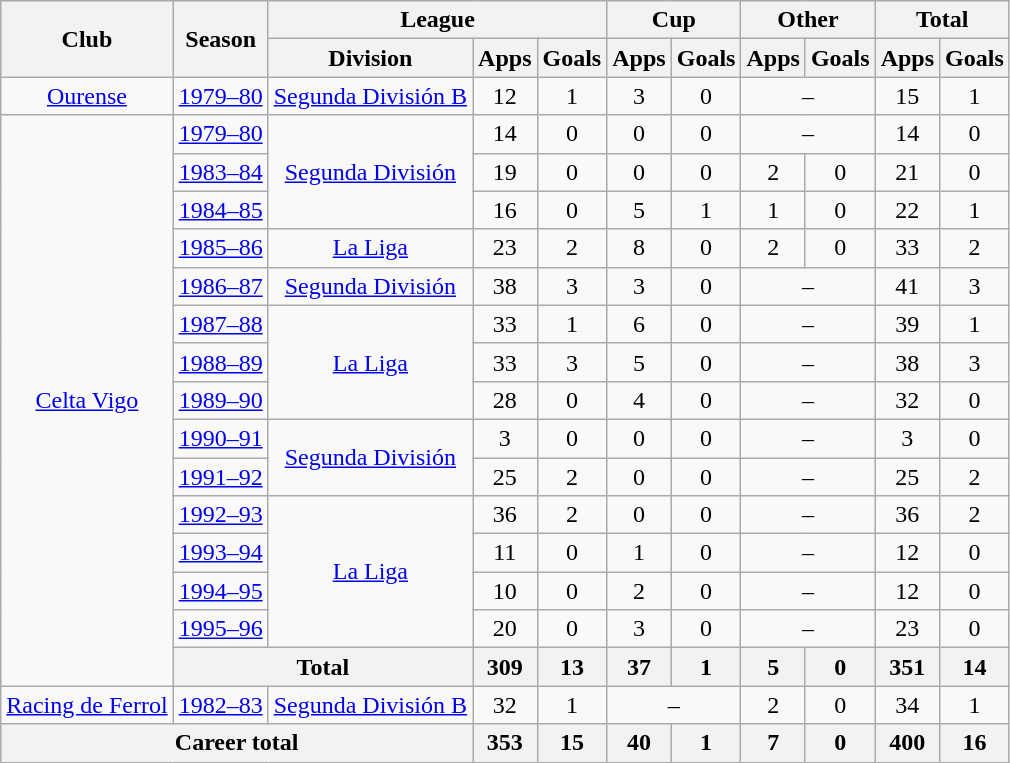<table class="wikitable" style="text-align: center;">
<tr>
<th rowspan="2">Club</th>
<th rowspan="2">Season</th>
<th colspan="3">League</th>
<th colspan="2">Cup</th>
<th colspan="2">Other</th>
<th colspan="2">Total</th>
</tr>
<tr>
<th>Division</th>
<th>Apps</th>
<th>Goals</th>
<th>Apps</th>
<th>Goals</th>
<th>Apps</th>
<th>Goals</th>
<th>Apps</th>
<th>Goals</th>
</tr>
<tr>
<td valign="center"><a href='#'>Ourense</a></td>
<td><a href='#'>1979–80</a></td>
<td><a href='#'>Segunda División B</a></td>
<td>12</td>
<td>1</td>
<td>3</td>
<td>0</td>
<td colspan="2">–</td>
<td>15</td>
<td>1</td>
</tr>
<tr>
<td rowspan="15" valign="center"><a href='#'>Celta Vigo</a></td>
<td><a href='#'>1979–80</a></td>
<td rowspan="3"><a href='#'>Segunda División</a></td>
<td>14</td>
<td>0</td>
<td>0</td>
<td>0</td>
<td colspan="2">–</td>
<td>14</td>
<td>0</td>
</tr>
<tr>
<td><a href='#'>1983–84</a></td>
<td>19</td>
<td>0</td>
<td>0</td>
<td>0</td>
<td>2</td>
<td>0</td>
<td>21</td>
<td>0</td>
</tr>
<tr>
<td><a href='#'>1984–85</a></td>
<td>16</td>
<td>0</td>
<td>5</td>
<td>1</td>
<td>1</td>
<td>0</td>
<td>22</td>
<td>1</td>
</tr>
<tr>
<td><a href='#'>1985–86</a></td>
<td><a href='#'>La Liga</a></td>
<td>23</td>
<td>2</td>
<td>8</td>
<td>0</td>
<td>2</td>
<td>0</td>
<td>33</td>
<td>2</td>
</tr>
<tr>
<td><a href='#'>1986–87</a></td>
<td><a href='#'>Segunda División</a></td>
<td>38</td>
<td>3</td>
<td>3</td>
<td>0</td>
<td colspan="2">–</td>
<td>41</td>
<td>3</td>
</tr>
<tr>
<td><a href='#'>1987–88</a></td>
<td rowspan="3"><a href='#'>La Liga</a></td>
<td>33</td>
<td>1</td>
<td>6</td>
<td>0</td>
<td colspan="2">–</td>
<td>39</td>
<td>1</td>
</tr>
<tr>
<td><a href='#'>1988–89</a></td>
<td>33</td>
<td>3</td>
<td>5</td>
<td>0</td>
<td colspan="2">–</td>
<td>38</td>
<td>3</td>
</tr>
<tr>
<td><a href='#'>1989–90</a></td>
<td>28</td>
<td>0</td>
<td>4</td>
<td>0</td>
<td colspan="2">–</td>
<td>32</td>
<td>0</td>
</tr>
<tr>
<td><a href='#'>1990–91</a></td>
<td rowspan="2"><a href='#'>Segunda División</a></td>
<td>3</td>
<td>0</td>
<td>0</td>
<td>0</td>
<td colspan="2">–</td>
<td>3</td>
<td>0</td>
</tr>
<tr>
<td><a href='#'>1991–92</a></td>
<td>25</td>
<td>2</td>
<td>0</td>
<td>0</td>
<td colspan="2">–</td>
<td>25</td>
<td>2</td>
</tr>
<tr>
<td><a href='#'>1992–93</a></td>
<td rowspan="4"><a href='#'>La Liga</a></td>
<td>36</td>
<td>2</td>
<td>0</td>
<td>0</td>
<td colspan="2">–</td>
<td>36</td>
<td>2</td>
</tr>
<tr>
<td><a href='#'>1993–94</a></td>
<td>11</td>
<td>0</td>
<td>1</td>
<td>0</td>
<td colspan="2">–</td>
<td>12</td>
<td>0</td>
</tr>
<tr>
<td><a href='#'>1994–95</a></td>
<td>10</td>
<td>0</td>
<td>2</td>
<td>0</td>
<td colspan="2">–</td>
<td>12</td>
<td>0</td>
</tr>
<tr>
<td><a href='#'>1995–96</a></td>
<td>20</td>
<td>0</td>
<td>3</td>
<td>0</td>
<td colspan="2">–</td>
<td>23</td>
<td>0</td>
</tr>
<tr>
<th colspan="2">Total</th>
<th>309</th>
<th>13</th>
<th>37</th>
<th>1</th>
<th>5</th>
<th>0</th>
<th>351</th>
<th>14</th>
</tr>
<tr>
<td valign="center"><a href='#'>Racing de Ferrol</a></td>
<td><a href='#'>1982–83</a></td>
<td><a href='#'>Segunda División B</a></td>
<td>32</td>
<td>1</td>
<td colspan="2">–</td>
<td>2</td>
<td>0</td>
<td>34</td>
<td>1</td>
</tr>
<tr>
<th colspan="3">Career total</th>
<th>353</th>
<th>15</th>
<th>40</th>
<th>1</th>
<th>7</th>
<th>0</th>
<th>400</th>
<th>16</th>
</tr>
</table>
